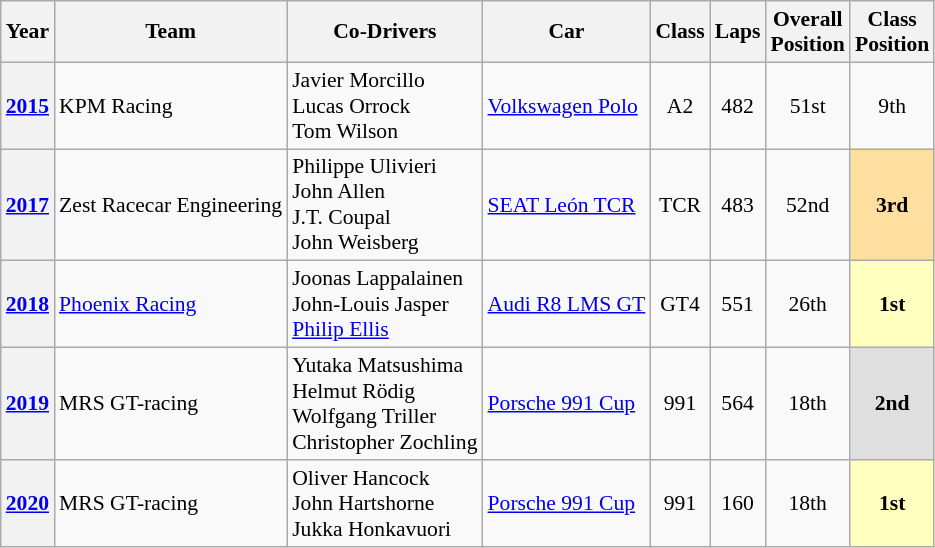<table class="wikitable" style="font-size: 90%;">
<tr>
<th>Year</th>
<th>Team</th>
<th>Co-Drivers</th>
<th>Car</th>
<th>Class</th>
<th>Laps</th>
<th>Overall<br>Position</th>
<th>Class<br>Position</th>
</tr>
<tr>
<th><a href='#'>2015</a></th>
<td> KPM Racing</td>
<td> Javier Morcillo<br> Lucas Orrock<br> Tom Wilson</td>
<td><a href='#'>Volkswagen Polo</a></td>
<td align=center>A2</td>
<td align=center>482</td>
<td align=center>51st</td>
<td align=center>9th</td>
</tr>
<tr>
<th><a href='#'>2017</a></th>
<td> Zest Racecar Engineering</td>
<td> Philippe Ulivieri<br> John Allen<br> J.T. Coupal<br> John Weisberg</td>
<td><a href='#'>SEAT León TCR</a></td>
<td align=center>TCR</td>
<td align=center>483</td>
<td align=center>52nd</td>
<td align=center style="background:#ffdf9f;"><strong>3rd</strong></td>
</tr>
<tr>
<th><a href='#'>2018</a></th>
<td> <a href='#'>Phoenix Racing</a></td>
<td> Joonas Lappalainen<br> John-Louis Jasper<br> <a href='#'>Philip Ellis</a></td>
<td><a href='#'>Audi R8 LMS GT</a></td>
<td align=center>GT4</td>
<td align=center>551</td>
<td align=center>26th</td>
<td align=center style="background:#ffffbf;"><strong>1st</strong></td>
</tr>
<tr>
<th><a href='#'>2019</a></th>
<td> MRS GT-racing</td>
<td> Yutaka Matsushima<br> Helmut Rödig<br> Wolfgang Triller<br> Christopher Zochling</td>
<td><a href='#'>Porsche 991 Cup</a></td>
<td align=center>991</td>
<td align=center>564</td>
<td align=center>18th</td>
<td align=center style="background:#dfdfdf;"><strong>2nd</strong></td>
</tr>
<tr>
<th><a href='#'>2020</a></th>
<td> MRS GT-racing</td>
<td> Oliver Hancock<br> John Hartshorne<br> Jukka Honkavuori</td>
<td><a href='#'>Porsche 991 Cup</a></td>
<td align=center>991</td>
<td align=center>160</td>
<td align=center>18th</td>
<td align=center style="background:#ffffbf;"><strong>1st</strong></td>
</tr>
</table>
